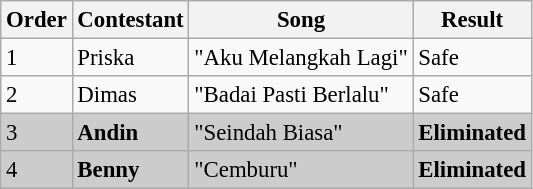<table class="wikitable" style="font-size:95%;">
<tr>
<th>Order</th>
<th>Contestant</th>
<th>Song </th>
<th>Result</th>
</tr>
<tr>
<td>1</td>
<td>Priska</td>
<td>"Aku Melangkah Lagi"</td>
<td>Safe</td>
</tr>
<tr>
<td>2</td>
<td>Dimas</td>
<td>"Badai Pasti Berlalu" </td>
<td>Safe</td>
</tr>
<tr style="background:#ccc;">
<td>3</td>
<td><strong>Andin</strong></td>
<td>"Seindah Biasa" </td>
<td><strong>Eliminated</strong></td>
</tr>
<tr style="background:#ccc;">
<td>4</td>
<td><strong>Benny</strong></td>
<td>"Cemburu" </td>
<td><strong>Eliminated</strong></td>
</tr>
</table>
